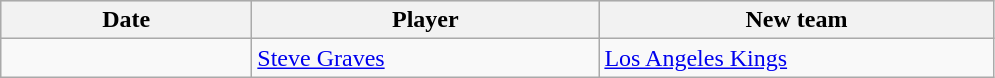<table class="wikitable">
<tr style="background:#ddd; text-align:center;">
<th style="width: 10em;">Date</th>
<th style="width: 14em;">Player</th>
<th style="width: 16em;">New team</th>
</tr>
<tr>
<td></td>
<td><a href='#'>Steve Graves</a></td>
<td><a href='#'>Los Angeles Kings</a></td>
</tr>
</table>
